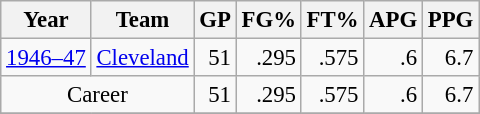<table class="wikitable sortable" style="font-size:95%; text-align:right;">
<tr>
<th>Year</th>
<th>Team</th>
<th>GP</th>
<th>FG%</th>
<th>FT%</th>
<th>APG</th>
<th>PPG</th>
</tr>
<tr>
<td style="text-align:left;"><a href='#'>1946–47</a></td>
<td style="text-align:left;"><a href='#'>Cleveland</a></td>
<td>51</td>
<td>.295</td>
<td>.575</td>
<td>.6</td>
<td>6.7</td>
</tr>
<tr>
<td style="text-align:center;" colspan="2">Career</td>
<td>51</td>
<td>.295</td>
<td>.575</td>
<td>.6</td>
<td>6.7</td>
</tr>
<tr>
</tr>
</table>
